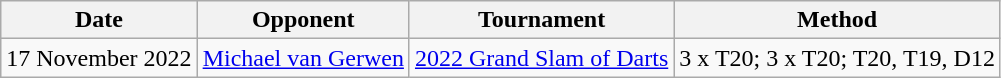<table class="wikitable">
<tr>
<th>Date</th>
<th>Opponent</th>
<th>Tournament</th>
<th>Method</th>
</tr>
<tr>
<td>17 November 2022</td>
<td> <a href='#'>Michael van Gerwen</a></td>
<td><a href='#'>2022 Grand Slam of Darts</a></td>
<td>3 x T20; 3 x T20; T20, T19, D12</td>
</tr>
</table>
